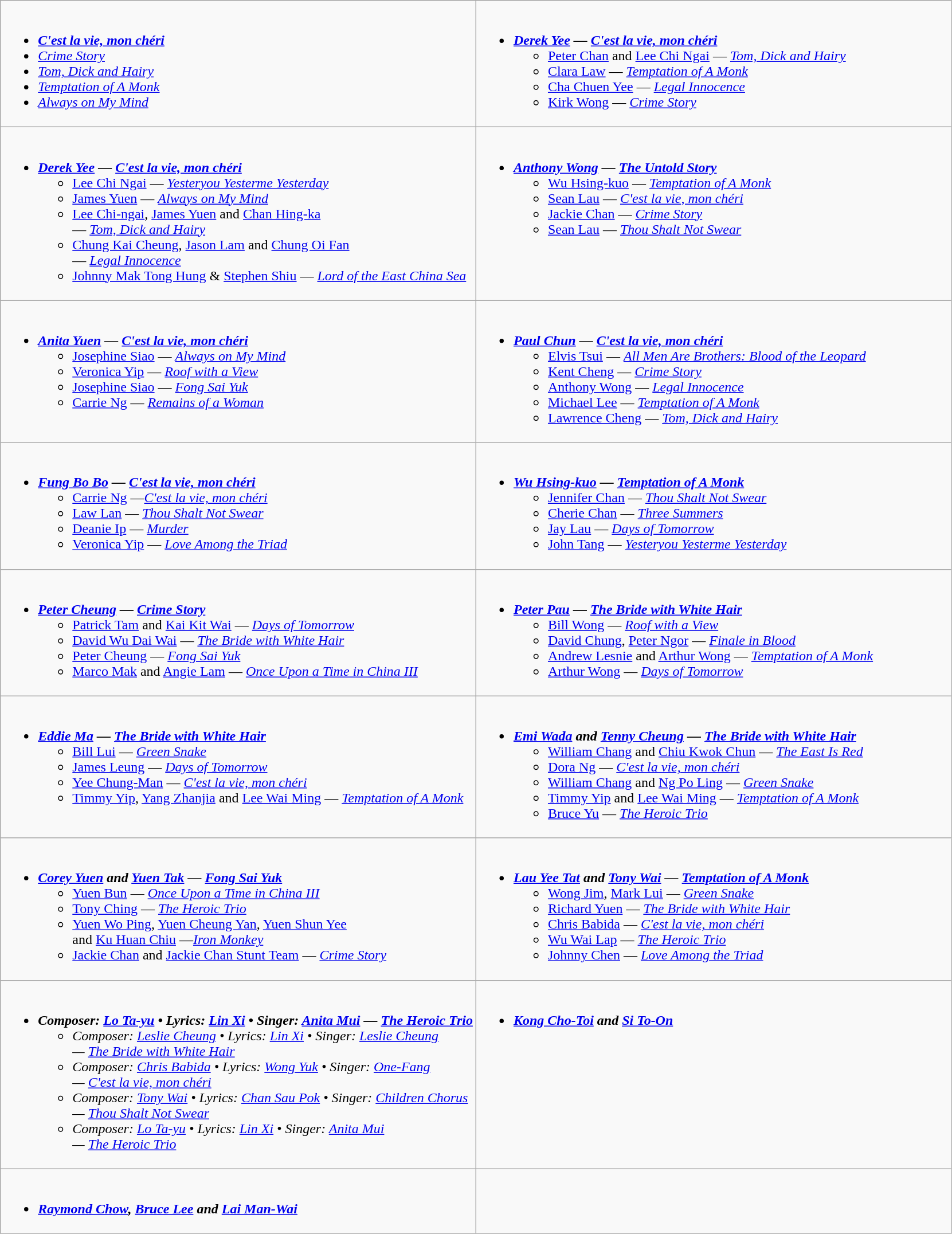<table class=wikitable>
<tr>
<td valign="top" width="50%"><br><ul><li><strong><em><a href='#'>C'est la vie, mon chéri</a></em></strong></li><li><em><a href='#'>Crime Story</a></em></li><li><em><a href='#'>Tom, Dick and Hairy</a></em></li><li><em><a href='#'>Temptation of A Monk</a></em></li><li><em><a href='#'>Always on My Mind</a></em></li></ul></td>
<td valign="top" width="50%"><br><ul><li><strong><em><a href='#'>Derek Yee</a> — <a href='#'>C'est la vie, mon chéri</a></em></strong><ul><li><a href='#'>Peter Chan</a> and <a href='#'>Lee Chi Ngai</a> — <em><a href='#'>Tom, Dick and Hairy</a></em></li><li><a href='#'>Clara Law</a> — <em><a href='#'>Temptation of A Monk</a></em></li><li><a href='#'>Cha Chuen Yee</a> — <em><a href='#'>Legal Innocence</a></em></li><li><a href='#'>Kirk Wong</a> — <em><a href='#'>Crime Story</a></em></li></ul></li></ul></td>
</tr>
<tr>
<td valign="top" width="50%"><br><ul><li><strong><em><a href='#'>Derek Yee</a> — <a href='#'>C'est la vie, mon chéri</a></em></strong><ul><li><a href='#'>Lee Chi Ngai</a> — <em><a href='#'>Yesteryou Yesterme Yesterday</a></em></li><li><a href='#'>James Yuen</a> — <em><a href='#'>Always on My Mind</a></em></li><li><a href='#'>Lee Chi-ngai</a>, <a href='#'>James Yuen</a> and <a href='#'>Chan Hing-ka</a> <br>— <em><a href='#'>Tom, Dick and Hairy</a></em></li><li><a href='#'>Chung Kai Cheung</a>, <a href='#'>Jason Lam</a> and <a href='#'>Chung Oi Fan</a> <br>— <em><a href='#'>Legal Innocence</a></em></li><li><a href='#'>Johnny Mak Tong Hung</a> & <a href='#'>Stephen Shiu</a> — <em><a href='#'>Lord of the East China Sea</a></em></li></ul></li></ul></td>
<td valign="top" width="50%"><br><ul><li><strong><em><a href='#'>Anthony Wong</a> — <a href='#'>The Untold Story</a></em></strong><ul><li><a href='#'>Wu Hsing-kuo</a> — <em><a href='#'>Temptation of A Monk</a></em></li><li><a href='#'>Sean Lau</a> — <em><a href='#'>C'est la vie, mon chéri</a></em></li><li><a href='#'>Jackie Chan</a> —<em> <a href='#'>Crime Story</a></em></li><li><a href='#'>Sean Lau</a> — <em><a href='#'>Thou Shalt Not Swear</a></em></li></ul></li></ul></td>
</tr>
<tr>
<td valign="top" width="50%"><br><ul><li><strong><em><a href='#'>Anita Yuen</a> — <a href='#'>C'est la vie, mon chéri</a></em></strong><ul><li><a href='#'>Josephine Siao</a> — <em><a href='#'>Always on My Mind</a></em></li><li><a href='#'>Veronica Yip</a> —<em> <a href='#'>Roof with a View</a></em></li><li><a href='#'>Josephine Siao</a> — <em><a href='#'>Fong Sai Yuk</a></em></li><li><a href='#'>Carrie Ng</a> — <em><a href='#'>Remains of a Woman</a></em></li></ul></li></ul></td>
<td valign="top" width="50%"><br><ul><li><strong><em><a href='#'>Paul Chun</a> — <a href='#'>C'est la vie, mon chéri</a></em></strong><ul><li><a href='#'>Elvis Tsui</a> — <em><a href='#'>All Men Are Brothers: Blood of the Leopard</a></em></li><li><a href='#'>Kent Cheng</a> — <em><a href='#'>Crime Story</a></em></li><li><a href='#'>Anthony Wong</a> — <em><a href='#'>Legal Innocence</a></em></li><li><a href='#'>Michael Lee</a> — <em><a href='#'>Temptation of A Monk</a></em></li><li><a href='#'>Lawrence Cheng</a> —<em> <a href='#'>Tom, Dick and Hairy</a></em></li></ul></li></ul></td>
</tr>
<tr>
<td valign="top" width="50%"><br><ul><li><strong><em><a href='#'>Fung Bo Bo</a> — <a href='#'>C'est la vie, mon chéri</a></em></strong><ul><li><a href='#'>Carrie Ng</a> —<em><a href='#'>C'est la vie, mon chéri</a></em></li><li><a href='#'>Law Lan</a> — <em><a href='#'>Thou Shalt Not Swear</a></em></li><li><a href='#'>Deanie Ip</a> — <em><a href='#'>Murder</a></em></li><li><a href='#'>Veronica Yip</a> —<em> <a href='#'>Love Among the Triad</a></em></li></ul></li></ul></td>
<td valign="top" width="50%"><br><ul><li><strong><em><a href='#'>Wu Hsing-kuo</a> — <a href='#'>Temptation of A Monk</a></em></strong><ul><li><a href='#'>Jennifer Chan</a> — <em><a href='#'>Thou Shalt Not Swear</a></em></li><li><a href='#'>Cherie Chan</a> — <em><a href='#'>Three Summers</a></em></li><li><a href='#'>Jay Lau</a> — <em><a href='#'>Days of Tomorrow</a></em></li><li><a href='#'>John Tang</a> — <em><a href='#'>Yesteryou Yesterme Yesterday</a></em></li></ul></li></ul></td>
</tr>
<tr>
<td valign="top" width="50%"><br><ul><li><strong><em><a href='#'>Peter Cheung</a> — <a href='#'>Crime Story</a></em></strong><ul><li><a href='#'>Patrick Tam</a> and <a href='#'>Kai Kit Wai</a> — <em><a href='#'>Days of Tomorrow</a></em></li><li><a href='#'>David Wu Dai Wai</a> — <em><a href='#'>The Bride with White Hair</a></em></li><li><a href='#'>Peter Cheung</a> — <em><a href='#'>Fong Sai Yuk</a></em></li><li><a href='#'>Marco Mak</a> and <a href='#'>Angie Lam</a> — <em><a href='#'>Once Upon a Time in China III</a></em></li></ul></li></ul></td>
<td valign="top" width="50%"><br><ul><li><strong><em><a href='#'>Peter Pau</a> — <a href='#'>The Bride with White Hair</a></em></strong><ul><li><a href='#'>Bill Wong</a> — <em><a href='#'>Roof with a View</a></em></li><li><a href='#'>David Chung</a>, <a href='#'>Peter Ngor</a> — <em><a href='#'>Finale in Blood</a></em></li><li><a href='#'>Andrew Lesnie</a> and <a href='#'>Arthur Wong</a> — <em><a href='#'>Temptation of A Monk</a></em></li><li><a href='#'>Arthur Wong</a> — <em><a href='#'>Days of Tomorrow</a></em></li></ul></li></ul></td>
</tr>
<tr>
<td valign="top" width="50%"><br><ul><li><strong><em><a href='#'>Eddie Ma</a> — <a href='#'>The Bride with White Hair</a></em></strong><ul><li><a href='#'>Bill Lui</a> — <em><a href='#'>Green Snake</a></em></li><li><a href='#'>James Leung</a> — <em><a href='#'>Days of Tomorrow</a></em></li><li><a href='#'>Yee Chung-Man</a> — <em><a href='#'>C'est la vie, mon chéri</a></em></li><li><a href='#'>Timmy Yip</a>, <a href='#'>Yang Zhanjia</a> and <a href='#'>Lee Wai Ming</a> — <em><a href='#'>Temptation of A Monk</a></em></li></ul></li></ul></td>
<td valign="top" width="50%"><br><ul><li><strong><em><a href='#'>Emi Wada</a> and <a href='#'>Tenny Cheung</a> — <a href='#'>The Bride with White Hair</a></em></strong><ul><li><a href='#'>William Chang</a> and <a href='#'>Chiu Kwok Chun</a> — <em><a href='#'>The East Is Red</a></em></li><li><a href='#'>Dora Ng</a> — <em><a href='#'>C'est la vie, mon chéri</a></em></li><li><a href='#'>William Chang</a> and <a href='#'>Ng Po Ling</a> —<em> <a href='#'>Green Snake</a></em></li><li><a href='#'>Timmy Yip</a> and <a href='#'>Lee Wai Ming</a> — <em><a href='#'>Temptation of A Monk</a></em></li><li><a href='#'>Bruce Yu</a> — <em><a href='#'>The Heroic Trio</a></em></li></ul></li></ul></td>
</tr>
<tr>
<td valign="top" width="50%"><br><ul><li><strong><em><a href='#'>Corey Yuen</a> and <a href='#'>Yuen Tak</a> — <a href='#'>Fong Sai Yuk</a></em></strong><ul><li><a href='#'>Yuen Bun</a> — <em><a href='#'>Once Upon a Time in China III</a></em></li><li><a href='#'>Tony Ching</a> —<em> <a href='#'>The Heroic Trio</a></em></li><li><a href='#'>Yuen Wo Ping</a>, <a href='#'>Yuen Cheung Yan</a>, <a href='#'>Yuen Shun Yee</a> <br>and <a href='#'>Ku Huan Chiu</a> —<em><a href='#'>Iron Monkey</a></em></li><li><a href='#'>Jackie Chan</a> and <a href='#'>Jackie Chan Stunt Team</a> — <em><a href='#'>Crime Story</a></em></li></ul></li></ul></td>
<td valign="top" width="50%"><br><ul><li><strong><em><a href='#'>Lau Yee Tat</a> and <a href='#'>Tony Wai</a> — <a href='#'>Temptation of A Monk</a></em></strong><ul><li><a href='#'>Wong Jim</a>, <a href='#'>Mark Lui</a> —<em> <a href='#'>Green Snake</a></em></li><li><a href='#'>Richard Yuen</a> — <em><a href='#'>The Bride with White Hair</a></em></li><li><a href='#'>Chris Babida</a> — <em><a href='#'>C'est la vie, mon chéri</a></em></li><li><a href='#'>Wu Wai Lap</a> —<em> <a href='#'>The Heroic Trio</a></em></li><li><a href='#'>Johnny Chen</a> — <em><a href='#'>Love Among the Triad</a></em></li></ul></li></ul></td>
</tr>
<tr>
<td valign="top" width="50%"><br><ul><li><strong><em>Composer: <a href='#'>Lo Ta-yu</a> • Lyrics: <a href='#'>Lin Xi</a> • Singer: <a href='#'>Anita Mui</a> —  <a href='#'>The Heroic Trio</a></em></strong><ul><li><em>Composer: <a href='#'>Leslie Cheung</a> • Lyrics: <a href='#'>Lin Xi</a> • Singer: <a href='#'>Leslie Cheung</a> <br>—  <a href='#'>The Bride with White Hair</a></em></li><li><em>Composer: <a href='#'>Chris Babida</a> • Lyrics: <a href='#'>Wong Yuk</a> • Singer: <a href='#'>One-Fang</a> <br>—  <a href='#'>C'est la vie, mon chéri</a></em></li><li><em>Composer: <a href='#'>Tony Wai</a> • Lyrics: <a href='#'>Chan Sau Pok</a> • Singer: <a href='#'>Children Chorus</a><br> —  <a href='#'>Thou Shalt Not Swear</a></em></li><li><em>Composer: <a href='#'>Lo Ta-yu</a> • Lyrics: <a href='#'>Lin Xi</a> • Singer: <a href='#'>Anita Mui</a> <br> —  <a href='#'>The Heroic Trio</a></em></li></ul></li></ul></td>
<td valign="top" width="50%"><br><ul><li><strong><em><a href='#'>Kong Cho-Toi</a> and <a href='#'>Si To-On</a></em></strong></li></ul></td>
</tr>
<tr>
<td valign="top" width="50%"><br><ul><li><strong><em><a href='#'>Raymond Chow</a>, <a href='#'>Bruce Lee</a> and <a href='#'>Lai Man-Wai</a></em></strong></li></ul></td>
</tr>
</table>
